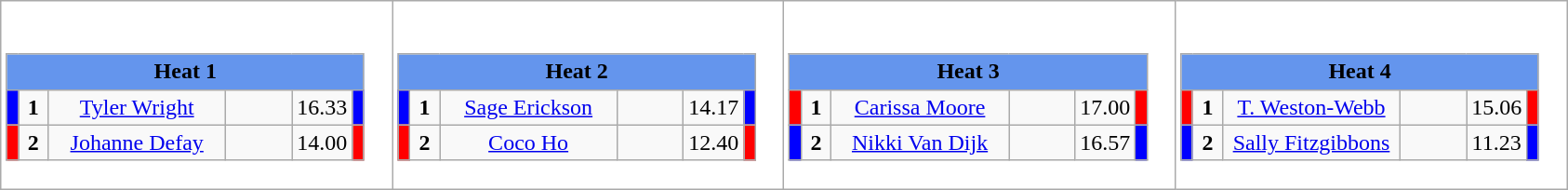<table class="wikitable" style="background:#fff;">
<tr>
<td><div><br><table class="wikitable">
<tr>
<td colspan="6"  style="text-align:center; background:#6495ed;"><strong>Heat 1</strong></td>
</tr>
<tr>
<td style="width:01px; background: #00f;"></td>
<td style="width:14px; text-align:center;"><strong>1</strong></td>
<td style="width:120px; text-align:center;"><a href='#'>Tyler Wright</a></td>
<td style="width:40px; text-align:center;"></td>
<td style="width:20px; text-align:center;">16.33</td>
<td style="width:01px; background: #00f;"></td>
</tr>
<tr>
<td style="width:01px; background: #f00;"></td>
<td style="width:14px; text-align:center;"><strong>2</strong></td>
<td style="width:120px; text-align:center;"><a href='#'>Johanne Defay</a></td>
<td style="width:40px; text-align:center;"></td>
<td style="width:20px; text-align:center;">14.00</td>
<td style="width:01px; background: #f00;"></td>
</tr>
</table>
</div></td>
<td><div><br><table class="wikitable">
<tr>
<td colspan="6"  style="text-align:center; background:#6495ed;"><strong>Heat 2</strong></td>
</tr>
<tr>
<td style="width:01px; background: #00f;"></td>
<td style="width:14px; text-align:center;"><strong>1</strong></td>
<td style="width:120px; text-align:center;"><a href='#'>Sage Erickson</a></td>
<td style="width:40px; text-align:center;"></td>
<td style="width:20px; text-align:center;">14.17</td>
<td style="width:01px; background: #00f;"></td>
</tr>
<tr>
<td style="width:01px; background: #f00;"></td>
<td style="width:14px; text-align:center;"><strong>2</strong></td>
<td style="width:120px; text-align:center;"><a href='#'>Coco Ho</a></td>
<td style="width:40px; text-align:center;"></td>
<td style="width:20px; text-align:center;">12.40</td>
<td style="width:01px; background: #f00;"></td>
</tr>
</table>
</div></td>
<td><div><br><table class="wikitable">
<tr>
<td colspan="6"  style="text-align:center; background:#6495ed;"><strong>Heat 3</strong></td>
</tr>
<tr>
<td style="width:01px; background: #f00;"></td>
<td style="width:14px; text-align:center;"><strong>1</strong></td>
<td style="width:120px; text-align:center;"><a href='#'>Carissa Moore</a></td>
<td style="width:40px; text-align:center;"></td>
<td style="width:20px; text-align:center;">17.00</td>
<td style="width:01px; background: #f00;"></td>
</tr>
<tr>
<td style="width:01px; background: #00f;"></td>
<td style="width:14px; text-align:center;"><strong>2</strong></td>
<td style="width:120px; text-align:center;"><a href='#'>Nikki Van Dijk</a></td>
<td style="width:40px; text-align:center;"></td>
<td style="width:20px; text-align:center;">16.57</td>
<td style="width:01px; background: #00f;"></td>
</tr>
</table>
</div></td>
<td><div><br><table class="wikitable">
<tr>
<td colspan="6"  style="text-align:center; background:#6495ed;"><strong>Heat 4</strong></td>
</tr>
<tr>
<td style="width:01px; background: #f00;"></td>
<td style="width:14px; text-align:center;"><strong>1</strong></td>
<td style="width:120px; text-align:center;"><a href='#'>T. Weston-Webb</a></td>
<td style="width:40px; text-align:center;"></td>
<td style="width:20px; text-align:center;">15.06</td>
<td style="width:01px; background: #f00;"></td>
</tr>
<tr>
<td style="width:01px; background: #00f;"></td>
<td style="width:14px; text-align:center;"><strong>2</strong></td>
<td style="width:120px; text-align:center;"><a href='#'>Sally Fitzgibbons</a></td>
<td style="width:40px; text-align:center;"></td>
<td style="width:20px; text-align:center;">11.23</td>
<td style="width:01px; background: #00f;"></td>
</tr>
</table>
</div></td>
</tr>
</table>
